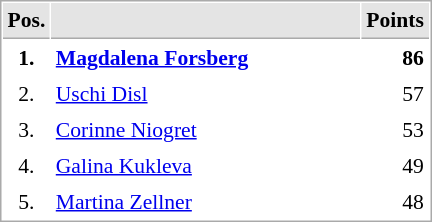<table cellspacing="1" cellpadding="3" style="border:1px solid #AAAAAA;font-size:90%">
<tr bgcolor="#E4E4E4">
<th style="border-bottom:1px solid #AAAAAA" width=10>Pos.</th>
<th style="border-bottom:1px solid #AAAAAA" width=200></th>
<th style="border-bottom:1px solid #AAAAAA" width=20>Points</th>
</tr>
<tr>
<td align="center"><strong>1.</strong></td>
<td> <strong><a href='#'>Magdalena Forsberg</a></strong></td>
<td align="right"><strong>86</strong></td>
</tr>
<tr>
<td align="center">2.</td>
<td> <a href='#'>Uschi Disl</a></td>
<td align="right">57</td>
</tr>
<tr>
<td align="center">3.</td>
<td> <a href='#'>Corinne Niogret</a></td>
<td align="right">53</td>
</tr>
<tr>
<td align="center">4.</td>
<td> <a href='#'>Galina Kukleva</a></td>
<td align="right">49</td>
</tr>
<tr>
<td align="center">5.</td>
<td> <a href='#'>Martina Zellner</a></td>
<td align="right">48</td>
</tr>
</table>
